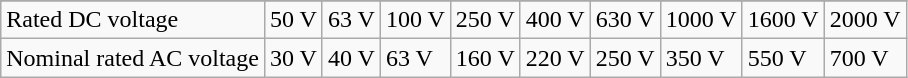<table class="wikitable centered">
<tr class="hintergrundfarbe6">
</tr>
<tr>
<td>Rated DC voltage</td>
<td>50 V</td>
<td>63 V</td>
<td>100 V</td>
<td>250 V</td>
<td>400 V</td>
<td>630 V</td>
<td>1000 V</td>
<td>1600 V</td>
<td>2000 V</td>
</tr>
<tr>
<td>Nominal rated AC voltage</td>
<td>30 V</td>
<td>40 V</td>
<td>63 V</td>
<td>160 V</td>
<td>220 V</td>
<td>250 V</td>
<td>350 V</td>
<td>550 V</td>
<td>700 V</td>
</tr>
</table>
